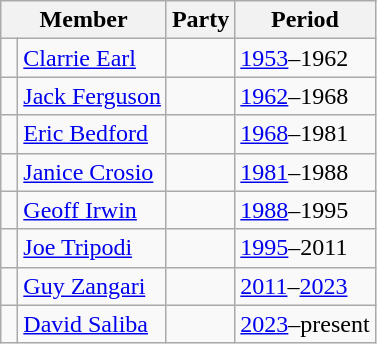<table class="wikitable">
<tr>
<th colspan="2">Member</th>
<th>Party</th>
<th>Period</th>
</tr>
<tr>
<td> </td>
<td><a href='#'>Clarrie Earl</a></td>
<td></td>
<td><a href='#'>1953</a>–1962</td>
</tr>
<tr>
<td> </td>
<td><a href='#'>Jack Ferguson</a></td>
<td></td>
<td><a href='#'>1962</a>–1968</td>
</tr>
<tr>
<td> </td>
<td><a href='#'>Eric Bedford</a></td>
<td></td>
<td><a href='#'>1968</a>–1981</td>
</tr>
<tr>
<td> </td>
<td><a href='#'>Janice Crosio</a></td>
<td></td>
<td><a href='#'>1981</a>–1988</td>
</tr>
<tr>
<td> </td>
<td><a href='#'>Geoff Irwin</a></td>
<td></td>
<td><a href='#'>1988</a>–1995</td>
</tr>
<tr>
<td> </td>
<td><a href='#'>Joe Tripodi</a></td>
<td></td>
<td><a href='#'>1995</a>–2011</td>
</tr>
<tr>
<td> </td>
<td><a href='#'>Guy Zangari</a></td>
<td></td>
<td><a href='#'>2011</a>–<a href='#'>2023</a></td>
</tr>
<tr>
<td> </td>
<td><a href='#'>David Saliba</a></td>
<td></td>
<td><a href='#'>2023</a>–present</td>
</tr>
</table>
